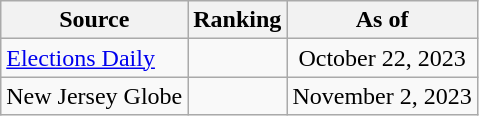<table class="wikitable" style="text-align:center">
<tr>
<th>Source</th>
<th>Ranking</th>
<th>As of</th>
</tr>
<tr>
<td align=left><a href='#'>Elections Daily</a></td>
<td></td>
<td>October 22, 2023</td>
</tr>
<tr>
<td align=left>New Jersey Globe</td>
<td></td>
<td>November 2, 2023</td>
</tr>
</table>
